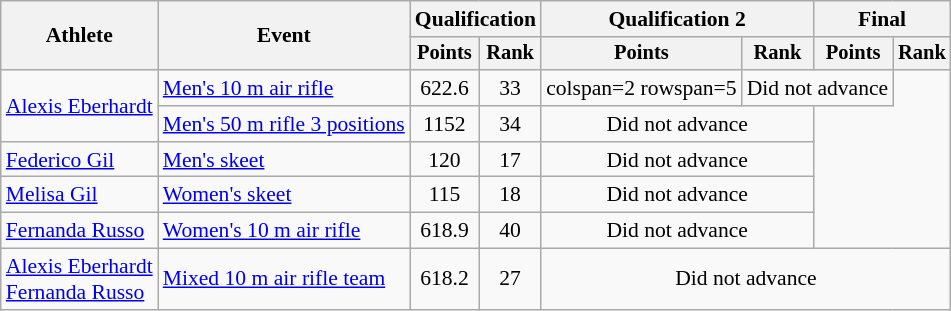<table class="wikitable" style="font-size:90%">
<tr>
<th rowspan="2">Athlete</th>
<th rowspan="2">Event</th>
<th colspan=2>Qualification</th>
<th colspan=2>Qualification 2</th>
<th colspan=2>Final</th>
</tr>
<tr style="font-size:95%">
<th>Points</th>
<th>Rank</th>
<th>Points</th>
<th>Rank</th>
<th>Points</th>
<th>Rank</th>
</tr>
<tr align=center>
<td align=left rowspan=2><a href='#'>Alexis Eberhardt</a></td>
<td align=left><a href='#'>Men's 10 m air rifle</a></td>
<td>622.6</td>
<td>33</td>
<td>colspan=2 rowspan=5 </td>
<td colspan="2">Did not advance</td>
</tr>
<tr align=center>
<td align=left><a href='#'>Men's 50 m rifle 3 positions</a></td>
<td>1152</td>
<td>34</td>
<td colspan="2">Did not advance</td>
</tr>
<tr align=center>
<td align=left><a href='#'>Federico Gil</a></td>
<td align=left><a href='#'>Men's skeet</a></td>
<td>120</td>
<td>17</td>
<td colspan=2>Did not advance</td>
</tr>
<tr align=center>
<td align=left><a href='#'>Melisa Gil</a></td>
<td align=left><a href='#'>Women's skeet</a></td>
<td>115</td>
<td>18</td>
<td colspan=2>Did not advance</td>
</tr>
<tr align=center>
<td align=left><a href='#'>Fernanda Russo</a></td>
<td align=left><a href='#'>Women's 10 m air rifle</a></td>
<td>618.9</td>
<td>40</td>
<td colspan=2>Did not advance</td>
</tr>
<tr align=center>
<td align=left><a href='#'>Alexis Eberhardt</a><br><a href='#'>Fernanda Russo</a></td>
<td align=left><a href='#'>Mixed 10 m air rifle team</a></td>
<td>618.2</td>
<td>27</td>
<td colspan=4>Did not advance</td>
</tr>
</table>
